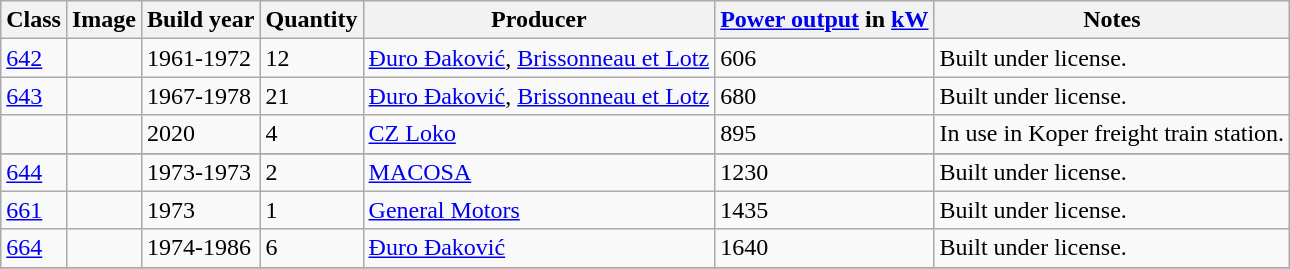<table class="wikitable">
<tr>
<th>Class</th>
<th>Image</th>
<th>Build year</th>
<th>Quantity</th>
<th>Producer</th>
<th><a href='#'>Power output</a> in <a href='#'>kW</a></th>
<th>Notes</th>
</tr>
<tr>
<td><a href='#'>642</a></td>
<td></td>
<td>1961-1972</td>
<td>12</td>
<td><a href='#'>Đuro Đaković</a>, <a href='#'>Brissonneau et Lotz</a></td>
<td>606</td>
<td>Built under license.</td>
</tr>
<tr>
<td><a href='#'>643</a></td>
<td></td>
<td>1967-1978</td>
<td>21</td>
<td><a href='#'>Đuro Đaković</a>, <a href='#'>Brissonneau et Lotz</a></td>
<td>680</td>
<td>Built under license.</td>
</tr>
<tr>
<td></td>
<td></td>
<td>2020</td>
<td>4</td>
<td><a href='#'>CZ Loko</a></td>
<td>895</td>
<td>In use in Koper freight train station.</td>
</tr>
<tr>
</tr>
<tr>
<td><a href='#'>644</a></td>
<td></td>
<td>1973-1973</td>
<td>2</td>
<td><a href='#'>MACOSA</a></td>
<td>1230</td>
<td>Built under license.</td>
</tr>
<tr>
<td><a href='#'>661</a></td>
<td></td>
<td>1973</td>
<td>1</td>
<td><a href='#'>General Motors</a></td>
<td>1435</td>
<td>Built under license.</td>
</tr>
<tr>
<td><a href='#'>664</a></td>
<td></td>
<td>1974-1986</td>
<td>6</td>
<td><a href='#'>Đuro Đaković</a></td>
<td>1640</td>
<td>Built under license.</td>
</tr>
<tr>
</tr>
</table>
